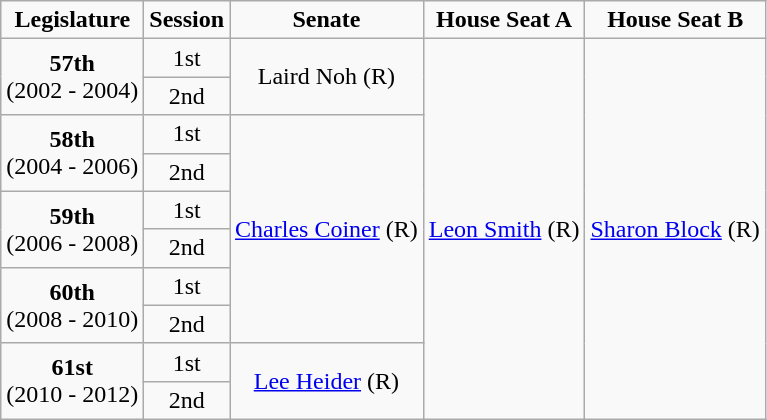<table class=wikitable style="text-align:center">
<tr>
<td><strong>Legislature</strong></td>
<td><strong>Session</strong></td>
<td><strong>Senate</strong></td>
<td><strong>House Seat A</strong></td>
<td><strong>House Seat B</strong></td>
</tr>
<tr>
<td rowspan="2" colspan="1" style="text-align: center;"><strong>57th</strong> <br> (2002 - 2004)</td>
<td>1st</td>
<td rowspan="2" colspan="1" style="text-align: center;" >Laird Noh (R)</td>
<td rowspan="10" colspan="1" style="text-align: center;" ><a href='#'>Leon Smith</a> (R)</td>
<td rowspan="10" colspan="1" style="text-align: center;" ><a href='#'>Sharon Block</a> (R)</td>
</tr>
<tr>
<td>2nd</td>
</tr>
<tr>
<td rowspan="2" colspan="1" style="text-align: center;"><strong>58th</strong> <br> (2004 - 2006)</td>
<td>1st</td>
<td rowspan="6" colspan="1" style="text-align: center;" ><a href='#'>Charles Coiner</a> (R)</td>
</tr>
<tr>
<td>2nd</td>
</tr>
<tr>
<td rowspan="2" colspan="1" style="text-align: center;"><strong>59th</strong> <br> (2006 - 2008)</td>
<td>1st</td>
</tr>
<tr>
<td>2nd</td>
</tr>
<tr>
<td rowspan="2" colspan="1" style="text-align: center;"><strong>60th</strong> <br> (2008 - 2010)</td>
<td>1st</td>
</tr>
<tr>
<td>2nd</td>
</tr>
<tr>
<td rowspan="2" colspan="1" style="text-align: center;"><strong>61st</strong> <br> (2010 - 2012)</td>
<td>1st</td>
<td rowspan="2" colspan="1" style="text-align: center;" ><a href='#'>Lee Heider</a> (R)</td>
</tr>
<tr>
<td>2nd</td>
</tr>
</table>
